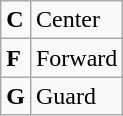<table class="wikitable">
<tr>
<td><strong>C</strong></td>
<td>Center</td>
</tr>
<tr>
<td><strong>F</strong></td>
<td>Forward</td>
</tr>
<tr>
<td><strong>G</strong></td>
<td>Guard</td>
</tr>
</table>
